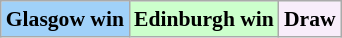<table class="wikitable" style="font-size:90%">
<tr>
<td style="text-align:center; background:#A0D1F9;"><strong>Glasgow win</strong></td>
<td style="text-align:center; background:#cfc;"><strong>Edinburgh win</strong></td>
<td style="text-align:center; background:#f8edfa;"><strong>Draw</strong></td>
</tr>
</table>
